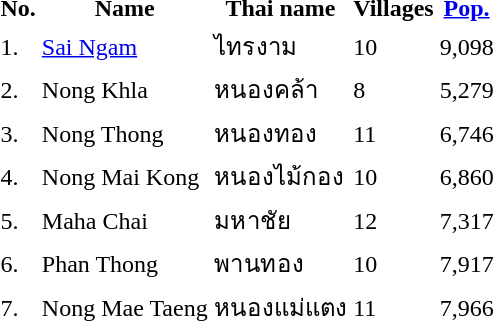<table>
<tr>
<th>No.</th>
<th>Name</th>
<th>Thai name</th>
<th>Villages</th>
<th><a href='#'>Pop.</a></th>
</tr>
<tr>
<td>1.</td>
<td><a href='#'>Sai Ngam</a></td>
<td>ไทรงาม</td>
<td>10</td>
<td>9,098</td>
<td></td>
</tr>
<tr>
<td>2.</td>
<td>Nong Khla</td>
<td>หนองคล้า</td>
<td>8</td>
<td>5,279</td>
<td></td>
</tr>
<tr>
<td>3.</td>
<td>Nong Thong</td>
<td>หนองทอง</td>
<td>11</td>
<td>6,746</td>
<td></td>
</tr>
<tr>
<td>4.</td>
<td>Nong Mai Kong</td>
<td>หนองไม้กอง</td>
<td>10</td>
<td>6,860</td>
<td></td>
</tr>
<tr>
<td>5.</td>
<td>Maha Chai</td>
<td>มหาชัย</td>
<td>12</td>
<td>7,317</td>
<td></td>
</tr>
<tr>
<td>6.</td>
<td>Phan Thong</td>
<td>พานทอง</td>
<td>10</td>
<td>7,917</td>
<td></td>
</tr>
<tr>
<td>7.</td>
<td>Nong Mae Taeng</td>
<td>หนองแม่แตง</td>
<td>11</td>
<td>7,966</td>
<td></td>
</tr>
</table>
